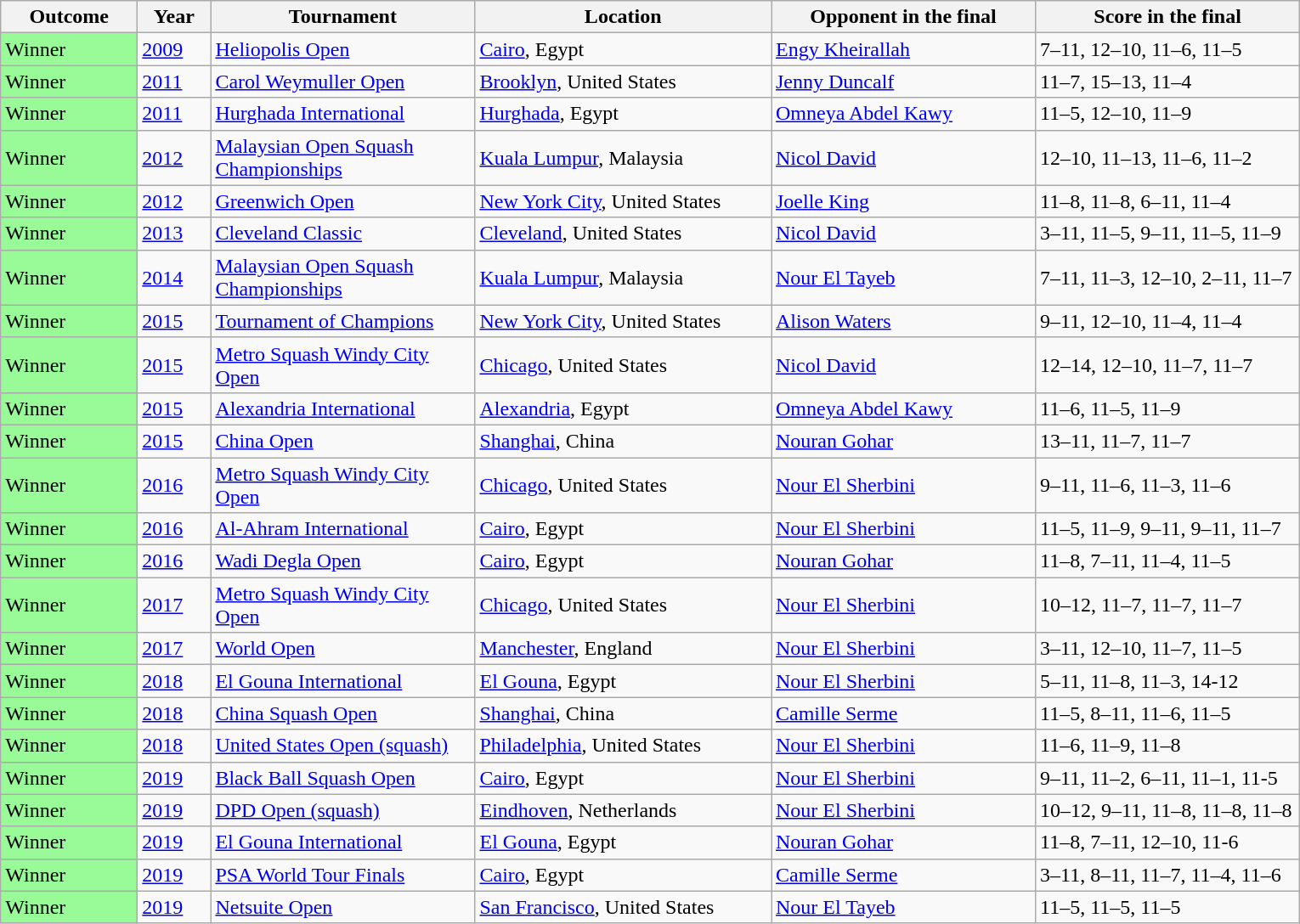<table class="sortable wikitable">
<tr>
<th width="100">Outcome</th>
<th width="50">Year</th>
<th width="200">Tournament</th>
<th width="225">Location</th>
<th width="200">Opponent in the final</th>
<th width="200">Score in the final</th>
</tr>
<tr>
<td bgcolor="98FB98">Winner</td>
<td><a href='#'>2009</a></td>
<td><a href='#'>Heliopolis Open</a></td>
<td><a href='#'>Cairo</a>, Egypt</td>
<td> <a href='#'>Engy Kheirallah</a></td>
<td>7–11, 12–10, 11–6, 11–5</td>
</tr>
<tr>
<td bgcolor="98FB98">Winner</td>
<td><a href='#'>2011</a></td>
<td><a href='#'>Carol Weymuller Open</a></td>
<td><a href='#'>Brooklyn</a>, United States</td>
<td> <a href='#'>Jenny Duncalf</a></td>
<td>11–7, 15–13, 11–4</td>
</tr>
<tr>
<td bgcolor="98FB98">Winner</td>
<td><a href='#'>2011</a></td>
<td><a href='#'>Hurghada International</a></td>
<td><a href='#'>Hurghada</a>, Egypt</td>
<td> <a href='#'>Omneya Abdel Kawy</a></td>
<td>11–5, 12–10, 11–9</td>
</tr>
<tr>
<td bgcolor="98FB98">Winner</td>
<td><a href='#'>2012</a></td>
<td><a href='#'>Malaysian Open Squash Championships</a></td>
<td><a href='#'>Kuala Lumpur</a>, Malaysia</td>
<td> <a href='#'>Nicol David</a></td>
<td>12–10, 11–13, 11–6, 11–2</td>
</tr>
<tr>
<td bgcolor="98FB98">Winner</td>
<td><a href='#'>2012</a></td>
<td><a href='#'>Greenwich Open</a></td>
<td><a href='#'>New York City</a>, United States</td>
<td> <a href='#'>Joelle King</a></td>
<td>11–8, 11–8, 6–11, 11–4</td>
</tr>
<tr>
<td bgcolor="98FB98">Winner</td>
<td><a href='#'>2013</a></td>
<td><a href='#'>Cleveland Classic</a></td>
<td><a href='#'>Cleveland</a>, United States</td>
<td> <a href='#'>Nicol David</a></td>
<td>3–11, 11–5, 9–11, 11–5, 11–9</td>
</tr>
<tr>
<td bgcolor="98FB98">Winner</td>
<td><a href='#'>2014</a></td>
<td><a href='#'>Malaysian Open Squash Championships</a></td>
<td><a href='#'>Kuala Lumpur</a>, Malaysia</td>
<td> <a href='#'>Nour El Tayeb</a></td>
<td>7–11, 11–3, 12–10, 2–11, 11–7</td>
</tr>
<tr>
<td bgcolor="98FB98">Winner</td>
<td><a href='#'>2015</a></td>
<td><a href='#'>Tournament of Champions</a></td>
<td><a href='#'>New York City</a>, United States</td>
<td> <a href='#'>Alison Waters</a></td>
<td>9–11, 12–10, 11–4, 11–4</td>
</tr>
<tr>
<td bgcolor="98FB98">Winner</td>
<td><a href='#'>2015</a></td>
<td><a href='#'>Metro Squash Windy City Open</a></td>
<td><a href='#'>Chicago</a>, United States</td>
<td> <a href='#'>Nicol David</a></td>
<td>12–14, 12–10, 11–7, 11–7</td>
</tr>
<tr>
<td bgcolor="98FB98">Winner</td>
<td><a href='#'>2015</a></td>
<td><a href='#'>Alexandria International</a></td>
<td><a href='#'>Alexandria</a>, Egypt</td>
<td> <a href='#'>Omneya Abdel Kawy</a></td>
<td>11–6, 11–5, 11–9</td>
</tr>
<tr>
<td bgcolor="98FB98">Winner</td>
<td><a href='#'>2015</a></td>
<td><a href='#'>China Open</a></td>
<td><a href='#'>Shanghai</a>, China</td>
<td> <a href='#'>Nouran Gohar</a></td>
<td>13–11, 11–7, 11–7</td>
</tr>
<tr>
<td bgcolor="98FB98">Winner</td>
<td><a href='#'>2016</a></td>
<td><a href='#'>Metro Squash Windy City Open</a></td>
<td><a href='#'>Chicago</a>, United States</td>
<td> <a href='#'>Nour El Sherbini</a></td>
<td>9–11, 11–6, 11–3, 11–6</td>
</tr>
<tr>
<td bgcolor="98FB98">Winner</td>
<td><a href='#'>2016</a></td>
<td><a href='#'>Al-Ahram International</a></td>
<td><a href='#'>Cairo</a>, Egypt</td>
<td> <a href='#'>Nour El Sherbini</a></td>
<td>11–5, 11–9, 9–11, 9–11, 11–7</td>
</tr>
<tr>
<td bgcolor="98FB98">Winner</td>
<td><a href='#'>2016</a></td>
<td><a href='#'>Wadi Degla Open</a></td>
<td><a href='#'>Cairo</a>, Egypt</td>
<td> <a href='#'>Nouran Gohar</a></td>
<td>11–8, 7–11, 11–4, 11–5</td>
</tr>
<tr>
<td bgcolor="98FB98">Winner</td>
<td><a href='#'>2017</a></td>
<td><a href='#'>Metro Squash Windy City Open</a></td>
<td><a href='#'>Chicago</a>, United States</td>
<td> <a href='#'>Nour El Sherbini</a></td>
<td>10–12, 11–7, 11–7, 11–7</td>
</tr>
<tr>
<td bgcolor="98FB98">Winner</td>
<td><a href='#'>2017</a></td>
<td><a href='#'>World Open</a></td>
<td><a href='#'>Manchester</a>, England</td>
<td> <a href='#'>Nour El Sherbini</a></td>
<td>3–11, 12–10, 11–7, 11–5</td>
</tr>
<tr>
<td bgcolor="98FB98">Winner</td>
<td><a href='#'>2018</a></td>
<td><a href='#'>El Gouna International</a></td>
<td><a href='#'>El Gouna</a>, Egypt</td>
<td> <a href='#'>Nour El Sherbini</a></td>
<td>5–11, 11–8, 11–3, 14-12</td>
</tr>
<tr>
<td bgcolor="98FB98">Winner</td>
<td><a href='#'>2018</a></td>
<td><a href='#'>China Squash Open</a></td>
<td><a href='#'>Shanghai</a>, China</td>
<td> <a href='#'>Camille Serme</a></td>
<td>11–5, 8–11, 11–6, 11–5</td>
</tr>
<tr>
<td bgcolor="98FB98">Winner</td>
<td><a href='#'>2018</a></td>
<td><a href='#'>United States Open (squash)</a></td>
<td><a href='#'>Philadelphia</a>, United States</td>
<td> <a href='#'>Nour El Sherbini</a></td>
<td>11–6, 11–9, 11–8</td>
</tr>
<tr>
<td bgcolor="98FB98">Winner</td>
<td><a href='#'>2019</a></td>
<td><a href='#'>Black Ball Squash Open</a></td>
<td><a href='#'>Cairo</a>, Egypt</td>
<td> <a href='#'>Nour El Sherbini</a></td>
<td>9–11, 11–2, 6–11, 11–1, 11-5</td>
</tr>
<tr>
<td bgcolor="98FB98">Winner</td>
<td><a href='#'>2019</a></td>
<td><a href='#'>DPD Open (squash)</a></td>
<td><a href='#'>Eindhoven</a>, Netherlands</td>
<td> <a href='#'>Nour El Sherbini</a></td>
<td>10–12, 9–11, 11–8, 11–8, 11–8</td>
</tr>
<tr>
<td bgcolor="98FB98">Winner</td>
<td><a href='#'>2019</a></td>
<td><a href='#'>El Gouna International</a></td>
<td><a href='#'>El Gouna</a>, Egypt</td>
<td> <a href='#'>Nouran Gohar</a></td>
<td>11–8, 7–11, 12–10, 11-6</td>
</tr>
<tr>
<td bgcolor="98FB98">Winner</td>
<td><a href='#'>2019</a></td>
<td><a href='#'>PSA World Tour Finals</a></td>
<td><a href='#'>Cairo</a>, Egypt</td>
<td> <a href='#'>Camille Serme</a></td>
<td>3–11, 8–11, 11–7, 11–4, 11–6</td>
</tr>
<tr>
<td bgcolor="98FB98">Winner</td>
<td><a href='#'>2019</a></td>
<td><a href='#'>Netsuite Open</a></td>
<td><a href='#'>San Francisco</a>, United States</td>
<td> <a href='#'>Nour El Tayeb</a></td>
<td>11–5, 11–5, 11–5</td>
</tr>
</table>
